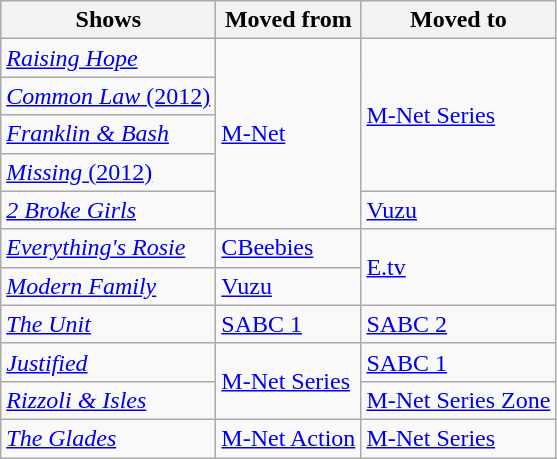<table class="wikitable">
<tr>
<th>Shows</th>
<th>Moved from</th>
<th>Moved to</th>
</tr>
<tr>
<td> <em><a href='#'>Raising Hope</a></em></td>
<td rowspan="5"><a href='#'>M-Net</a></td>
<td rowspan="4"><a href='#'>M-Net Series</a></td>
</tr>
<tr>
<td> <a href='#'><em>Common Law</em> (2012)</a></td>
</tr>
<tr>
<td> <em><a href='#'>Franklin & Bash</a></em></td>
</tr>
<tr>
<td> <a href='#'><em>Missing</em> (2012)</a></td>
</tr>
<tr>
<td> <em><a href='#'>2 Broke Girls</a></em></td>
<td><a href='#'>Vuzu</a></td>
</tr>
<tr>
<td> <em><a href='#'>Everything's Rosie</a></em></td>
<td><a href='#'>CBeebies</a></td>
<td rowspan="2"><a href='#'>E.tv</a></td>
</tr>
<tr>
<td> <em><a href='#'>Modern Family</a></em></td>
<td><a href='#'>Vuzu</a></td>
</tr>
<tr>
<td> <em><a href='#'>The Unit</a></em></td>
<td><a href='#'>SABC 1</a></td>
<td><a href='#'>SABC 2</a></td>
</tr>
<tr>
<td> <em><a href='#'>Justified</a></em></td>
<td rowspan="2"><a href='#'>M-Net Series</a></td>
<td><a href='#'>SABC 1</a></td>
</tr>
<tr>
<td> <em><a href='#'>Rizzoli & Isles</a></em></td>
<td><a href='#'>M-Net Series Zone</a></td>
</tr>
<tr>
<td> <em><a href='#'>The Glades</a></em></td>
<td><a href='#'>M-Net Action</a></td>
<td><a href='#'>M-Net Series</a></td>
</tr>
</table>
